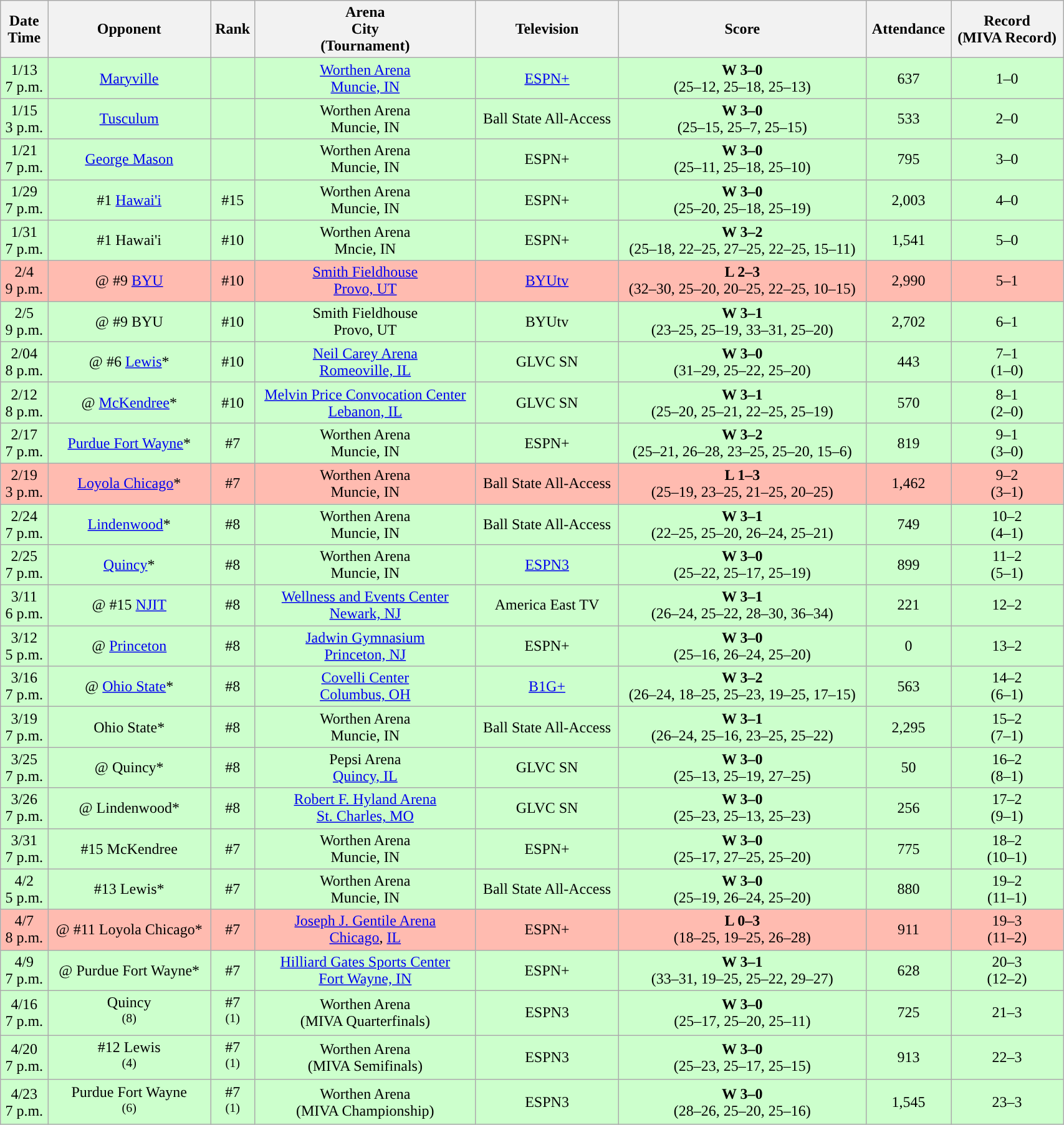<table class="wikitable sortable" style="width:90%">
<tr>
<th>Date<br>Time</th>
<th>Opponent</th>
<th>Rank</th>
<th>Arena<br>City<br>(Tournament)</th>
<th>Television</th>
<th>Score</th>
<th>Attendance</th>
<th>Record<br>(MIVA Record)</th>
</tr>
<tr align="center" bgcolor="#ccffcc">
<td>1/13<br>7 p.m.</td>
<td><a href='#'>Maryville</a></td>
<td></td>
<td><a href='#'>Worthen Arena</a><br><a href='#'>Muncie, IN</a></td>
<td><a href='#'>ESPN+</a></td>
<td><strong>W 3–0</strong><br>(25–12, 25–18, 25–13)</td>
<td>637</td>
<td>1–0</td>
</tr>
<tr align="center" bgcolor="#ccffcc">
<td>1/15<br>3 p.m.</td>
<td><a href='#'>Tusculum</a></td>
<td></td>
<td>Worthen Arena<br>Muncie, IN</td>
<td>Ball State All-Access</td>
<td><strong>W 3–0</strong><br>(25–15, 25–7, 25–15)</td>
<td>533</td>
<td>2–0</td>
</tr>
<tr align="center" bgcolor="#ccffcc">
<td>1/21<br>7 p.m.</td>
<td><a href='#'>George Mason</a></td>
<td></td>
<td>Worthen Arena<br>Muncie, IN</td>
<td>ESPN+</td>
<td><strong>W 3–0</strong><br>(25–11, 25–18, 25–10)</td>
<td>795</td>
<td>3–0</td>
</tr>
<tr align="center" bgcolor="#ccffcc">
<td>1/29<br>7 p.m.</td>
<td>#1 <a href='#'>Hawai'i</a></td>
<td>#15</td>
<td>Worthen Arena<br>Muncie, IN</td>
<td>ESPN+</td>
<td><strong>W 3–0</strong><br>(25–20, 25–18, 25–19)</td>
<td>2,003</td>
<td>4–0</td>
</tr>
<tr align="center" bgcolor="#ccffcc">
<td>1/31<br>7 p.m.</td>
<td>#1 Hawai'i</td>
<td>#10</td>
<td>Worthen Arena<br>Mncie, IN</td>
<td>ESPN+</td>
<td><strong>W 3–2</strong><br>(25–18, 22–25, 27–25, 22–25, 15–11)</td>
<td>1,541</td>
<td>5–0</td>
</tr>
<tr align="center" bgcolor="#ffbbb">
<td>2/4<br>9 p.m.</td>
<td>@ #9 <a href='#'>BYU</a></td>
<td>#10</td>
<td><a href='#'>Smith Fieldhouse</a><br><a href='#'>Provo, UT</a></td>
<td><a href='#'>BYUtv</a></td>
<td><strong>L 2–3</strong><br>(32–30, 25–20, 20–25, 22–25, 10–15)</td>
<td>2,990</td>
<td>5–1</td>
</tr>
<tr align="center" bgcolor="#ccffcc">
<td>2/5<br>9 p.m.</td>
<td>@ #9 BYU</td>
<td>#10</td>
<td>Smith Fieldhouse<br>Provo, UT</td>
<td>BYUtv</td>
<td><strong>W 3–1</strong><br>(23–25, 25–19, 33–31, 25–20)</td>
<td>2,702</td>
<td>6–1</td>
</tr>
<tr align="center" bgcolor="#ccffcc">
<td>2/04<br>8 p.m.</td>
<td>@ #6 <a href='#'>Lewis</a>*</td>
<td>#10</td>
<td><a href='#'>Neil Carey Arena</a><br><a href='#'>Romeoville, IL</a></td>
<td>GLVC SN</td>
<td><strong>W 3–0</strong><br>(31–29, 25–22, 25–20)</td>
<td>443</td>
<td>7–1<br>(1–0)</td>
</tr>
<tr align="center" bgcolor="#ccffcc">
<td>2/12<br>8 p.m.</td>
<td>@ <a href='#'>McKendree</a>*</td>
<td>#10</td>
<td><a href='#'>Melvin Price Convocation Center</a><br><a href='#'>Lebanon, IL</a></td>
<td>GLVC SN</td>
<td><strong>W 3–1</strong><br>(25–20, 25–21, 22–25, 25–19)</td>
<td>570</td>
<td>8–1<br>(2–0)</td>
</tr>
<tr align="center" bgcolor="#ccffcc">
<td>2/17<br>7 p.m.</td>
<td><a href='#'>Purdue Fort Wayne</a>*</td>
<td>#7</td>
<td>Worthen Arena<br>Muncie, IN</td>
<td>ESPN+</td>
<td><strong>W 3–2</strong><br>(25–21, 26–28, 23–25, 25–20, 15–6)</td>
<td>819</td>
<td>9–1<br>(3–0)</td>
</tr>
<tr align="center" bgcolor="#ffbbb">
<td>2/19<br>3 p.m.</td>
<td><a href='#'>Loyola Chicago</a>*</td>
<td>#7</td>
<td>Worthen Arena<br>Muncie, IN</td>
<td>Ball State All-Access</td>
<td><strong>L 1–3</strong><br>(25–19, 23–25, 21–25, 20–25)</td>
<td>1,462</td>
<td>9–2<br>(3–1)</td>
</tr>
<tr align="center" bgcolor="#ccffcc">
<td>2/24<br>7 p.m.</td>
<td><a href='#'>Lindenwood</a>*</td>
<td>#8</td>
<td>Worthen Arena<br>Muncie, IN</td>
<td>Ball State All-Access</td>
<td><strong>W 3–1</strong><br>(22–25, 25–20, 26–24, 25–21)</td>
<td>749</td>
<td>10–2<br>(4–1)</td>
</tr>
<tr align="center" bgcolor="#ccffcc">
<td>2/25<br>7 p.m.</td>
<td><a href='#'>Quincy</a>*</td>
<td>#8</td>
<td>Worthen Arena<br>Muncie, IN</td>
<td><a href='#'>ESPN3</a></td>
<td><strong>W 3–0</strong><br>(25–22, 25–17, 25–19)</td>
<td>899</td>
<td>11–2<br>(5–1)</td>
</tr>
<tr align="center" bgcolor="#ccffcc">
<td>3/11<br>6 p.m.</td>
<td>@ #15 <a href='#'>NJIT</a></td>
<td>#8</td>
<td><a href='#'>Wellness and Events Center</a><br><a href='#'>Newark, NJ</a></td>
<td>America East TV</td>
<td><strong>W 3–1</strong><br>(26–24, 25–22, 28–30, 36–34)</td>
<td>221</td>
<td>12–2</td>
</tr>
<tr align="center" bgcolor="#ccffcc">
<td>3/12<br>5 p.m.</td>
<td>@ <a href='#'>Princeton</a></td>
<td>#8</td>
<td><a href='#'>Jadwin Gymnasium</a><br><a href='#'>Princeton, NJ</a></td>
<td>ESPN+</td>
<td><strong>W 3–0</strong><br>(25–16, 26–24, 25–20)</td>
<td>0</td>
<td>13–2</td>
</tr>
<tr align="center" bgcolor="#ccffcc">
<td>3/16<br>7 p.m.</td>
<td>@ <a href='#'>Ohio State</a>*</td>
<td>#8</td>
<td><a href='#'>Covelli Center</a><br><a href='#'>Columbus, OH</a></td>
<td><a href='#'>B1G+</a></td>
<td><strong>W 3–2</strong><br>(26–24, 18–25, 25–23, 19–25, 17–15)</td>
<td>563</td>
<td>14–2<br>(6–1)</td>
</tr>
<tr align="center" bgcolor="#ccffcc">
<td>3/19<br>7 p.m.</td>
<td>Ohio State*</td>
<td>#8</td>
<td>Worthen Arena<br>Muncie, IN</td>
<td>Ball State All-Access</td>
<td><strong>W 3–1</strong><br>(26–24, 25–16, 23–25, 25–22)</td>
<td>2,295</td>
<td>15–2<br>(7–1)</td>
</tr>
<tr align="center" bgcolor="#ccffcc">
<td>3/25<br>7 p.m.</td>
<td>@ Quincy*</td>
<td>#8</td>
<td>Pepsi Arena<br><a href='#'>Quincy, IL</a></td>
<td>GLVC SN</td>
<td><strong>W 3–0</strong><br>(25–13, 25–19, 27–25)</td>
<td>50</td>
<td>16–2<br>(8–1)</td>
</tr>
<tr align="center" bgcolor="#ccffcc">
<td>3/26<br>7 p.m.</td>
<td>@ Lindenwood*</td>
<td>#8</td>
<td><a href='#'>Robert F. Hyland Arena</a><br><a href='#'>St. Charles, MO</a></td>
<td>GLVC SN</td>
<td><strong>W 3–0</strong><br>(25–23, 25–13, 25–23)</td>
<td>256</td>
<td>17–2<br>(9–1)</td>
</tr>
<tr align="center" bgcolor="#ccffcc">
<td>3/31<br>7 p.m.</td>
<td>#15 McKendree</td>
<td>#7</td>
<td>Worthen Arena<br>Muncie, IN</td>
<td>ESPN+</td>
<td><strong>W 3–0</strong><br>(25–17, 27–25, 25–20)</td>
<td>775</td>
<td>18–2<br>(10–1)</td>
</tr>
<tr align="center" bgcolor="#ccffcc">
<td>4/2<br>5 p.m.</td>
<td>#13 Lewis*</td>
<td>#7</td>
<td>Worthen Arena<br>Muncie, IN</td>
<td>Ball State All-Access</td>
<td><strong>W 3–0</strong><br>(25–19, 26–24, 25–20)</td>
<td>880</td>
<td>19–2<br>(11–1)</td>
</tr>
<tr align="center" bgcolor="#ffbbb">
<td>4/7<br>8 p.m.</td>
<td>@ #11 Loyola Chicago*</td>
<td>#7</td>
<td><a href='#'>Joseph J. Gentile Arena</a><br><a href='#'>Chicago</a>, <a href='#'>IL</a></td>
<td>ESPN+</td>
<td><strong>L 0–3</strong><br>(18–25, 19–25, 26–28)</td>
<td>911</td>
<td>19–3<br>(11–2)</td>
</tr>
<tr align="center" bgcolor="#ccffcc">
<td>4/9<br>7 p.m.</td>
<td>@ Purdue Fort Wayne*</td>
<td>#7</td>
<td><a href='#'>Hilliard Gates Sports Center</a><br><a href='#'>Fort Wayne, IN</a></td>
<td>ESPN+</td>
<td><strong>W 3–1</strong><br>(33–31, 19–25, 25–22, 29–27)</td>
<td>628</td>
<td>20–3<br>(12–2)</td>
</tr>
<tr align="center" bgcolor="#ccffcc">
<td>4/16<br>7 p.m.</td>
<td>Quincy <br> <sup>(8)</sup></td>
<td>#7 <br> <sup>(1)</sup></td>
<td>Worthen Arena<br>(MIVA Quarterfinals)</td>
<td>ESPN3</td>
<td><strong>W 3–0</strong><br>(25–17, 25–20, 25–11)</td>
<td>725</td>
<td>21–3</td>
</tr>
<tr align="center" bgcolor="#ccffcc">
<td>4/20<br>7 p.m.</td>
<td>#12 Lewis <br> <sup>(4)</sup></td>
<td>#7 <br> <sup>(1)</sup></td>
<td>Worthen Arena<br>(MIVA Semifinals)</td>
<td>ESPN3</td>
<td><strong>W 3–0</strong><br>(25–23, 25–17, 25–15)</td>
<td>913</td>
<td>22–3</td>
</tr>
<tr align="center" bgcolor="#ccffcc">
<td>4/23<br>7 p.m.</td>
<td>Purdue Fort Wayne <br> <sup>(6)</sup></td>
<td>#7 <br> <sup>(1)</sup></td>
<td>Worthen Arena<br>(MIVA Championship)</td>
<td>ESPN3</td>
<td><strong>W 3–0</strong><br>(28–26, 25–20, 25–16)</td>
<td>1,545</td>
<td>23–3</td>
</tr>
</table>
